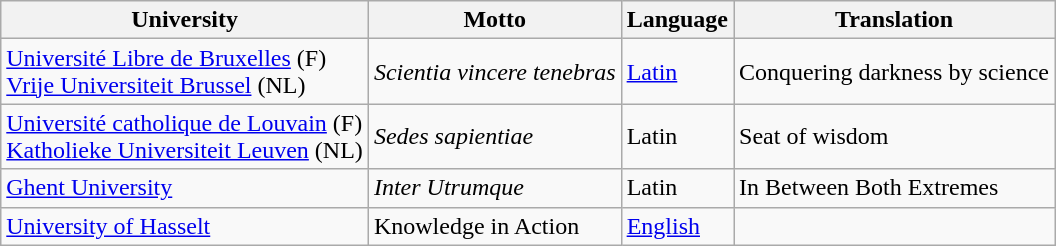<table class="wikitable sortable plainrowheaders">
<tr>
<th>University</th>
<th>Motto</th>
<th>Language</th>
<th>Translation</th>
</tr>
<tr>
<td><a href='#'>Université Libre de Bruxelles</a> (F)<br><a href='#'>Vrije Universiteit Brussel</a> (NL)</td>
<td><em>Scientia vincere tenebras</em></td>
<td><a href='#'>Latin</a></td>
<td>Conquering darkness by science</td>
</tr>
<tr>
<td><a href='#'>Université catholique de Louvain</a> (F)<br><a href='#'>Katholieke Universiteit Leuven</a> (NL)</td>
<td><em>Sedes sapientiae</em></td>
<td>Latin</td>
<td>Seat of wisdom</td>
</tr>
<tr>
<td><a href='#'>Ghent University</a></td>
<td><em>Inter Utrumque</em></td>
<td>Latin</td>
<td>In Between Both Extremes</td>
</tr>
<tr>
<td><a href='#'>University of Hasselt</a></td>
<td>Knowledge in Action</td>
<td><a href='#'>English</a></td>
<td></td>
</tr>
</table>
